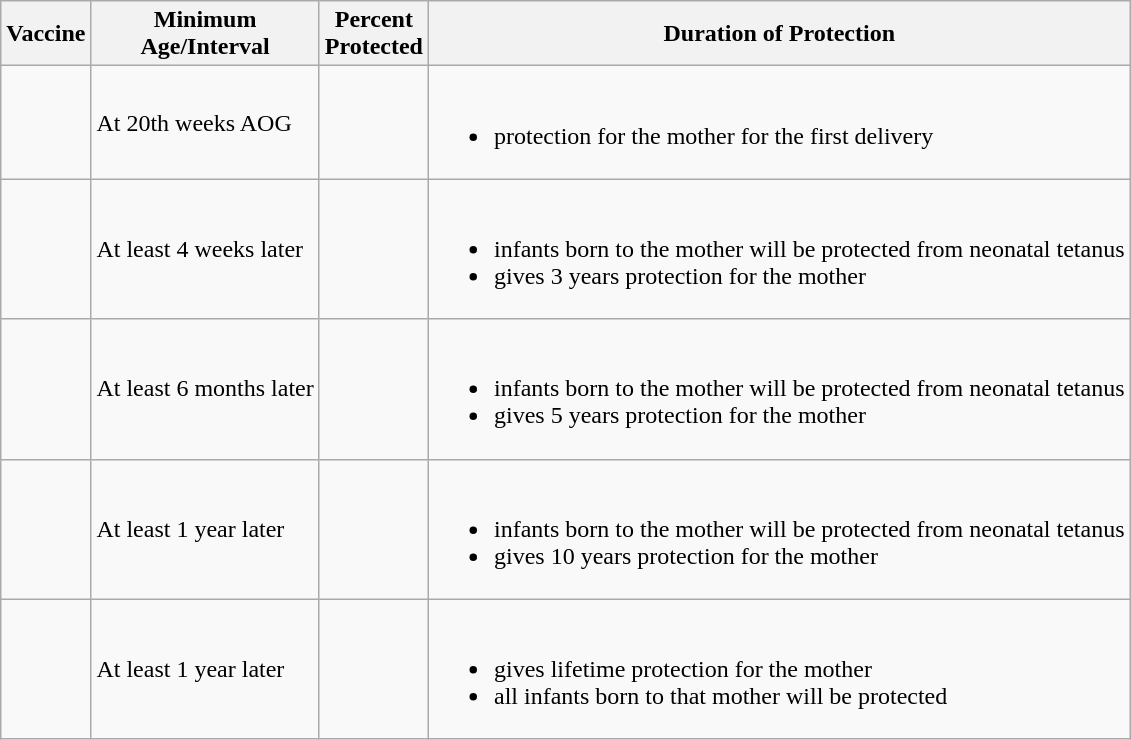<table class="wikitable">
<tr>
<th>Vaccine</th>
<th>Minimum <br>Age/Interval</th>
<th>Percent<br>Protected</th>
<th>Duration of Protection</th>
</tr>
<tr>
<td></td>
<td>At 20th weeks AOG</td>
<td></td>
<td><br><ul><li>protection for the mother for the first delivery</li></ul></td>
</tr>
<tr>
<td></td>
<td>At least 4 weeks later</td>
<td></td>
<td><br><ul><li>infants born to the mother will be protected from neonatal tetanus</li><li>gives 3 years protection for the mother</li></ul></td>
</tr>
<tr>
<td></td>
<td>At least 6 months later</td>
<td></td>
<td><br><ul><li>infants born to the mother will be protected from neonatal tetanus</li><li>gives 5 years protection for the mother</li></ul></td>
</tr>
<tr>
<td></td>
<td>At least 1 year later</td>
<td></td>
<td><br><ul><li>infants born to the mother will be protected from neonatal tetanus</li><li>gives 10 years protection for the mother</li></ul></td>
</tr>
<tr>
<td></td>
<td>At least 1 year later</td>
<td></td>
<td><br><ul><li>gives lifetime  protection for the mother</li><li>all infants born to that mother will be protected</li></ul></td>
</tr>
</table>
